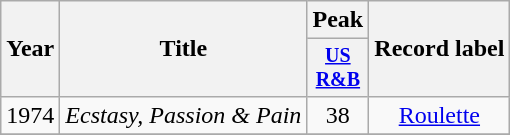<table class="wikitable" style="text-align:center;">
<tr>
<th rowspan="2">Year</th>
<th rowspan="2">Title</th>
<th colspan="1">Peak</th>
<th rowspan="2">Record label</th>
</tr>
<tr style="font-size:smaller;">
<th width="35"><a href='#'>US<br>R&B</a><br></th>
</tr>
<tr>
<td rowspan="1">1974</td>
<td align="left"><em>Ecstasy, Passion & Pain</em></td>
<td>38</td>
<td rowspan="1"><a href='#'>Roulette</a></td>
</tr>
<tr>
</tr>
</table>
